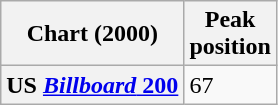<table class="wikitable sortable">
<tr>
<th>Chart (2000)</th>
<th>Peak<br>position</th>
</tr>
<tr>
<th>US <a href='#'><em>Billboard</em> 200</a></th>
<td>67</td>
</tr>
</table>
